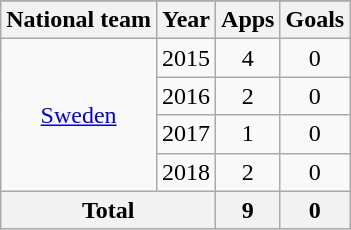<table class="wikitable" style="text-align:center;">
<tr>
</tr>
<tr>
<th>National team</th>
<th>Year</th>
<th>Apps</th>
<th>Goals</th>
</tr>
<tr>
<td rowspan="4"><a href='#'>Sweden</a></td>
<td>2015</td>
<td>4</td>
<td>0</td>
</tr>
<tr>
<td>2016</td>
<td>2</td>
<td>0</td>
</tr>
<tr>
<td>2017</td>
<td>1</td>
<td>0</td>
</tr>
<tr>
<td>2018</td>
<td>2</td>
<td>0</td>
</tr>
<tr>
<th colspan=2>Total</th>
<th>9</th>
<th>0</th>
</tr>
</table>
